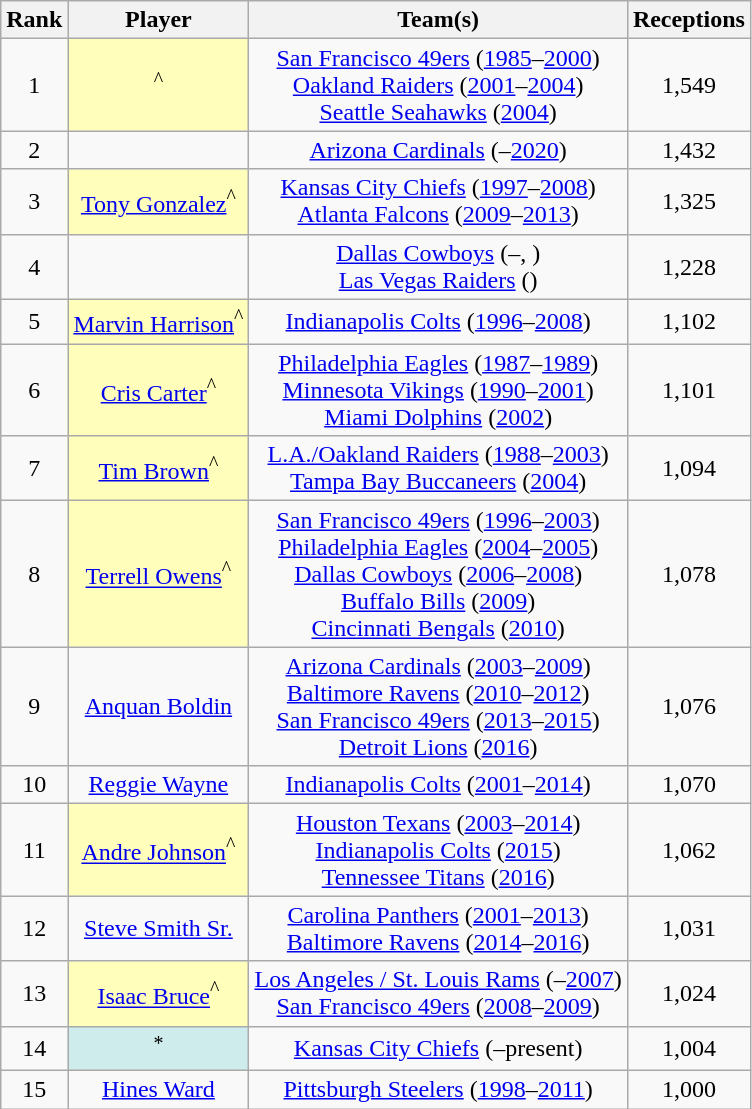<table class="wikitable sortable" style="text-align:center;">
<tr>
<th>Rank</th>
<th>Player</th>
<th>Team(s)</th>
<th>Receptions</th>
</tr>
<tr>
<td>1</td>
<td style="background:#ffb;"><sup>^</sup></td>
<td><a href='#'>San Francisco 49ers</a> (<a href='#'>1985</a>–<a href='#'>2000</a>)<br><a href='#'>Oakland Raiders</a> (<a href='#'>2001</a>–<a href='#'>2004</a>)<br><a href='#'>Seattle Seahawks</a> (<a href='#'>2004</a>)</td>
<td>1,549</td>
</tr>
<tr>
<td>2</td>
<td></td>
<td><a href='#'>Arizona Cardinals</a> (–<a href='#'>2020</a>)</td>
<td>1,432</td>
</tr>
<tr>
<td>3</td>
<td style="background:#ffb;"><a href='#'>Tony Gonzalez</a><sup>^</sup></td>
<td><a href='#'>Kansas City Chiefs</a> (<a href='#'>1997</a>–<a href='#'>2008</a>)<br><a href='#'>Atlanta Falcons</a> (<a href='#'>2009</a>–<a href='#'>2013</a>)</td>
<td>1,325</td>
</tr>
<tr>
<td>4</td>
<td></td>
<td><a href='#'>Dallas Cowboys</a> (–, )<br><a href='#'>Las Vegas Raiders</a> ()</td>
<td>1,228</td>
</tr>
<tr>
<td>5</td>
<td style="background:#ffb;"><a href='#'>Marvin Harrison</a><sup>^</sup></td>
<td><a href='#'>Indianapolis Colts</a> (<a href='#'>1996</a>–<a href='#'>2008</a>)</td>
<td>1,102</td>
</tr>
<tr>
<td>6</td>
<td style="background:#ffb;"><a href='#'>Cris Carter</a><sup>^</sup></td>
<td><a href='#'>Philadelphia Eagles</a> (<a href='#'>1987</a>–<a href='#'>1989</a>)<br><a href='#'>Minnesota Vikings</a> (<a href='#'>1990</a>–<a href='#'>2001</a>)<br><a href='#'>Miami Dolphins</a> (<a href='#'>2002</a>)</td>
<td>1,101</td>
</tr>
<tr>
<td>7</td>
<td style="background:#ffb;"><a href='#'>Tim Brown</a><sup>^</sup></td>
<td><a href='#'>L.A./Oakland Raiders</a> (<a href='#'>1988</a>–<a href='#'>2003</a>)<br><a href='#'>Tampa Bay Buccaneers</a> (<a href='#'>2004</a>)</td>
<td>1,094</td>
</tr>
<tr>
<td>8</td>
<td style="background:#ffb;"><a href='#'>Terrell Owens</a><sup>^</sup></td>
<td><a href='#'>San Francisco 49ers</a> (<a href='#'>1996</a>–<a href='#'>2003</a>)<br><a href='#'>Philadelphia Eagles</a> (<a href='#'>2004</a>–<a href='#'>2005</a>)<br><a href='#'>Dallas Cowboys</a> (<a href='#'>2006</a>–<a href='#'>2008</a>)<br><a href='#'>Buffalo Bills</a> (<a href='#'>2009</a>)<br><a href='#'>Cincinnati Bengals</a> (<a href='#'>2010</a>)</td>
<td>1,078</td>
</tr>
<tr>
<td>9</td>
<td><a href='#'>Anquan Boldin</a></td>
<td><a href='#'>Arizona Cardinals</a> (<a href='#'>2003</a>–<a href='#'>2009</a>)<br><a href='#'>Baltimore Ravens</a> (<a href='#'>2010</a>–<a href='#'>2012</a>)<br><a href='#'>San Francisco 49ers</a> (<a href='#'>2013</a>–<a href='#'>2015</a>)<br><a href='#'>Detroit Lions</a> (<a href='#'>2016</a>)</td>
<td>1,076</td>
</tr>
<tr>
<td>10</td>
<td><a href='#'>Reggie Wayne</a></td>
<td><a href='#'>Indianapolis Colts</a> (<a href='#'>2001</a>–<a href='#'>2014</a>)</td>
<td>1,070</td>
</tr>
<tr>
<td>11</td>
<td style="background:#ffb;"><a href='#'>Andre Johnson</a><sup>^</sup></td>
<td><a href='#'>Houston Texans</a> (<a href='#'>2003</a>–<a href='#'>2014</a>)<br><a href='#'>Indianapolis Colts</a> (<a href='#'>2015</a>)<br><a href='#'>Tennessee Titans</a> (<a href='#'>2016</a>)</td>
<td>1,062</td>
</tr>
<tr>
<td>12</td>
<td><a href='#'>Steve Smith Sr.</a></td>
<td><a href='#'>Carolina Panthers</a> (<a href='#'>2001</a>–<a href='#'>2013</a>)<br><a href='#'>Baltimore Ravens</a> (<a href='#'>2014</a>–<a href='#'>2016</a>)</td>
<td>1,031</td>
</tr>
<tr>
<td>13</td>
<td style="background:#ffb;"><a href='#'>Isaac Bruce</a><sup>^</sup></td>
<td><a href='#'>Los Angeles / St. Louis Rams</a> (–<a href='#'>2007</a>)<br><a href='#'>San Francisco 49ers</a> (<a href='#'>2008</a>–<a href='#'>2009</a>)</td>
<td>1,024</td>
</tr>
<tr>
<td>14</td>
<td style="background:#cfecec;"><sup>*</sup></td>
<td><a href='#'>Kansas City Chiefs</a> (–present)</td>
<td>1,004</td>
</tr>
<tr>
<td>15</td>
<td><a href='#'>Hines Ward</a></td>
<td><a href='#'>Pittsburgh Steelers</a> (<a href='#'>1998</a>–<a href='#'>2011</a>)</td>
<td>1,000</td>
</tr>
</table>
